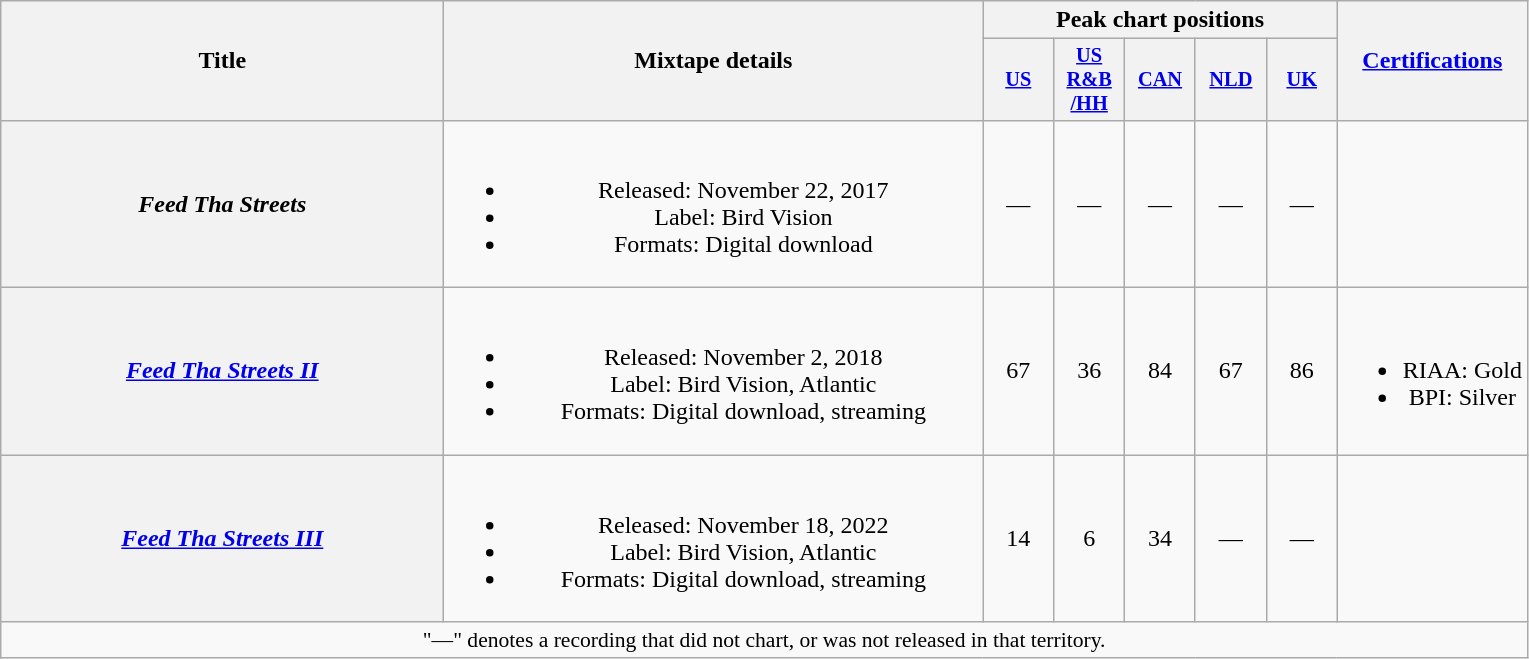<table class="wikitable plainrowheaders" style="text-align:center;">
<tr>
<th scope="col" rowspan="2" style="width:18em;">Title</th>
<th scope="col" rowspan="2" style="width:22em;">Mixtape details</th>
<th scope="col" colspan="5">Peak chart positions</th>
<th scope="col" rowspan="2"><a href='#'>Certifications</a></th>
</tr>
<tr>
<th scope="col" style="width:3em;font-size:85%;"><a href='#'>US</a><br></th>
<th scope="col" style="width:3em;font-size:85%;"><a href='#'>US<br>R&B<br>/HH</a><br></th>
<th scope="col" style="width:3em;font-size:85%;"><a href='#'>CAN</a><br></th>
<th scope="col" style="width:3em;font-size:85%;"><a href='#'>NLD</a><br></th>
<th scope="col" style="width:3em;font-size:85%;"><a href='#'>UK</a><br></th>
</tr>
<tr>
<th scope="row"><em>Feed Tha Streets</em></th>
<td><br><ul><li>Released: November 22, 2017</li><li>Label: Bird Vision</li><li>Formats: Digital download</li></ul></td>
<td>—</td>
<td>—</td>
<td>—</td>
<td>—</td>
<td>—</td>
<td></td>
</tr>
<tr>
<th scope="row"><em><a href='#'>Feed Tha Streets II</a></em></th>
<td><br><ul><li>Released: November 2, 2018</li><li>Label: Bird Vision, Atlantic</li><li>Formats: Digital download, streaming</li></ul></td>
<td>67</td>
<td>36</td>
<td>84</td>
<td>67</td>
<td>86</td>
<td><br><ul><li>RIAA: Gold</li><li>BPI: Silver</li></ul></td>
</tr>
<tr>
<th scope="row"><em><a href='#'>Feed Tha Streets III</a></em></th>
<td><br><ul><li>Released: November 18, 2022</li><li>Label: Bird Vision, Atlantic</li><li>Formats: Digital download, streaming</li></ul></td>
<td>14</td>
<td>6</td>
<td>34</td>
<td>—</td>
<td>—</td>
<td></td>
</tr>
<tr>
<td colspan="20" style="font-size:90%">"—" denotes a recording that did not chart, or was not released in that territory.</td>
</tr>
</table>
